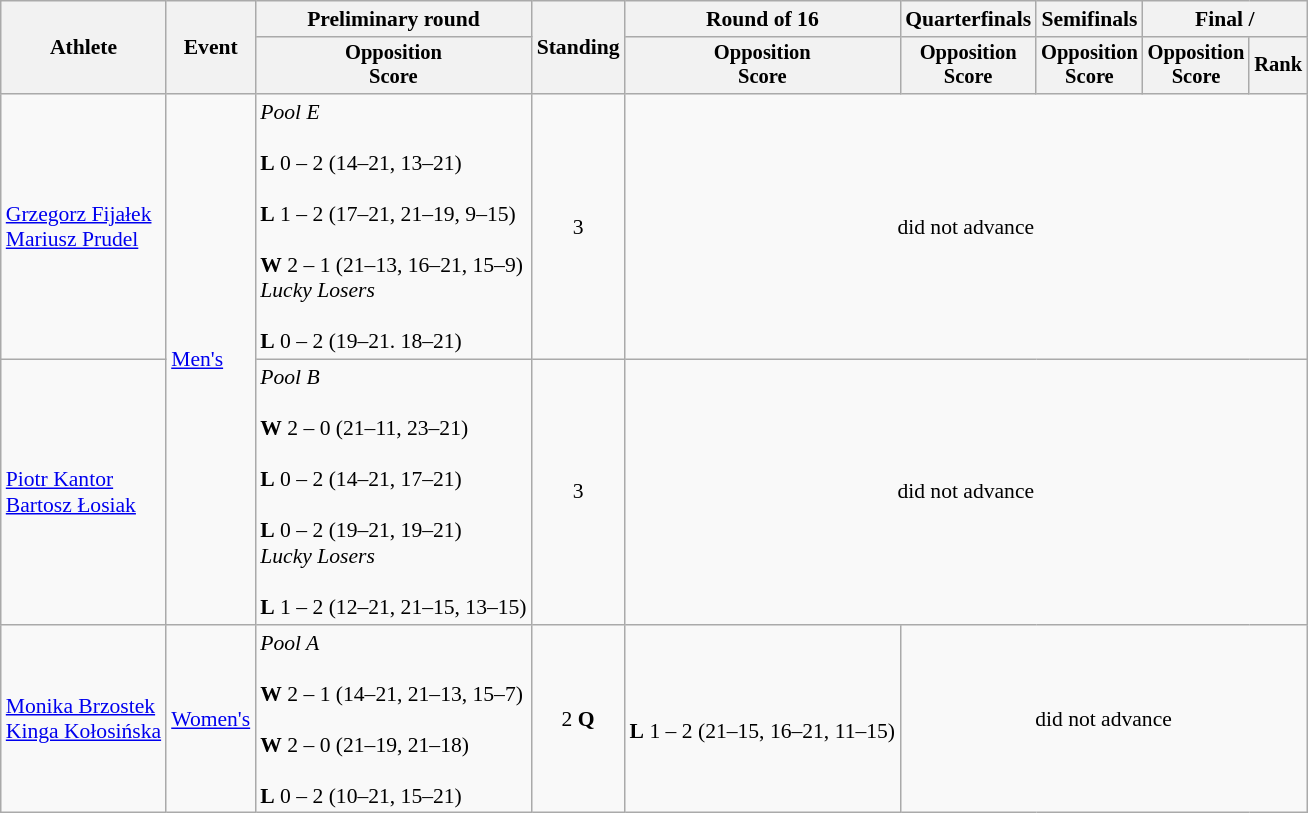<table class=wikitable style="font-size:90%">
<tr>
<th rowspan="2">Athlete</th>
<th rowspan="2">Event</th>
<th>Preliminary round</th>
<th rowspan="2">Standing</th>
<th>Round of 16</th>
<th>Quarterfinals</th>
<th>Semifinals</th>
<th colspan=2>Final / </th>
</tr>
<tr style="font-size:95%">
<th>Opposition<br>Score</th>
<th>Opposition<br>Score</th>
<th>Opposition<br>Score</th>
<th>Opposition<br>Score</th>
<th>Opposition<br>Score</th>
<th>Rank</th>
</tr>
<tr align=center>
<td align=left><a href='#'>Grzegorz Fijałek</a><br><a href='#'>Mariusz Prudel</a></td>
<td align=left rowspan=2><a href='#'>Men's</a></td>
<td align=left><em>Pool E</em><br><br><strong>L</strong> 0 – 2 (14–21, 13–21)<br><br><strong>L</strong> 1 – 2 (17–21, 21–19, 9–15)<br><br><strong>W</strong> 2 – 1 (21–13, 16–21, 15–9)<br><em>Lucky Losers</em><br><br><strong>L</strong> 0 – 2 (19–21. 18–21)</td>
<td>3</td>
<td colspan=5>did not advance</td>
</tr>
<tr align=center>
<td align=left><a href='#'>Piotr Kantor</a><br><a href='#'>Bartosz Łosiak</a></td>
<td align=left><em>Pool B</em><br><br><strong>W</strong> 2 – 0 (21–11, 23–21)<br><br><strong>L</strong> 0 – 2 (14–21, 17–21)<br><br><strong>L</strong> 0 – 2 (19–21, 19–21)<br><em>Lucky Losers</em><br><br><strong>L</strong> 1 – 2 (12–21, 21–15, 13–15)</td>
<td>3</td>
<td colspan=5>did not advance</td>
</tr>
<tr align=center>
<td align=left><a href='#'>Monika Brzostek</a><br><a href='#'>Kinga Kołosińska</a></td>
<td align=left><a href='#'>Women's</a></td>
<td align=left><em>Pool A</em><br><br><strong>W</strong> 2 – 1 (14–21, 21–13, 15–7)<br><br><strong>W</strong> 2 – 0 (21–19, 21–18)<br><br><strong>L</strong> 0 – 2 (10–21, 15–21)</td>
<td>2 <strong>Q</strong></td>
<td><br><strong>L</strong> 1 – 2 (21–15, 16–21, 11–15)</td>
<td colspan=4>did not advance</td>
</tr>
</table>
